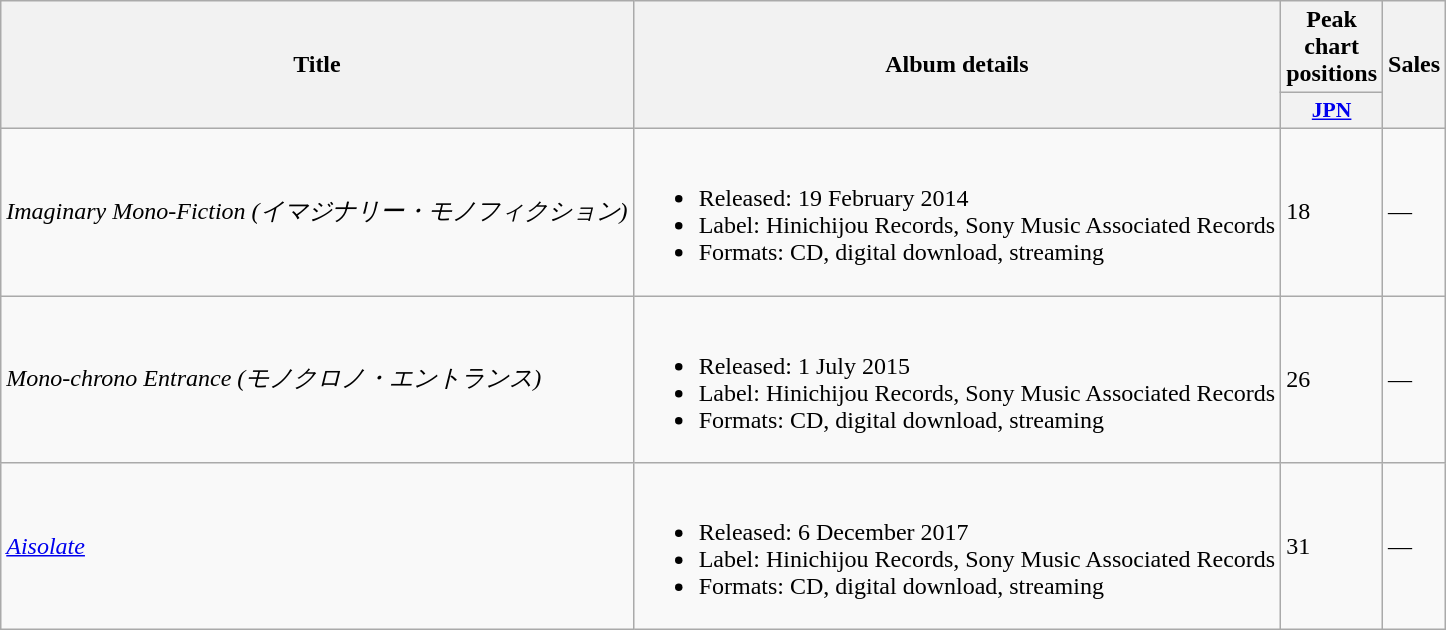<table class="wikitable plainrowheaders">
<tr>
<th rowspan="2" scope="col">Title</th>
<th rowspan="2" scope="col">Album details</th>
<th scope="col">Peak chart positions</th>
<th rowspan="2">Sales</th>
</tr>
<tr>
<th scope="col" style="width:2.5em;font-size:90%;"><a href='#'>JPN</a><br></th>
</tr>
<tr>
<td><em>Imaginary Mono-Fiction (イマジナリー・モノフィクション)</em></td>
<td><br><ul><li>Released: 19 February 2014</li><li>Label: Hinichijou Records, Sony Music Associated Records</li><li>Formats: CD, digital download, streaming</li></ul></td>
<td>18</td>
<td>—</td>
</tr>
<tr>
<td><em>Mono-chrono Entrance (モノクロノ・エントランス)</em></td>
<td><br><ul><li>Released: 1 July 2015</li><li>Label: Hinichijou Records, Sony Music Associated Records</li><li>Formats: CD, digital download, streaming</li></ul></td>
<td>26</td>
<td>—</td>
</tr>
<tr>
<td><em><a href='#'>Aisolate</a></em></td>
<td><br><ul><li>Released: 6 December 2017</li><li>Label: Hinichijou Records, Sony Music Associated Records</li><li>Formats: CD, digital download, streaming</li></ul></td>
<td>31</td>
<td>—</td>
</tr>
</table>
